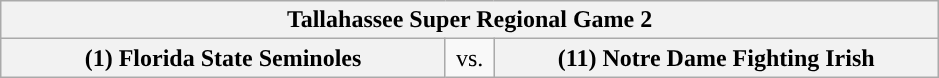<table class="wikitable">
<tr>
<th style="width: 604px;" colspan=3>Tallahassee Super Regional Game 2</th>
</tr>
<tr>
<th style="width: 289px; ">(1) Florida State Seminoles</th>
<td style="width: 25px; text-align:center">vs.</td>
<th style="width: 289px; ">(11) Notre Dame Fighting Irish</th>
</tr>
</table>
